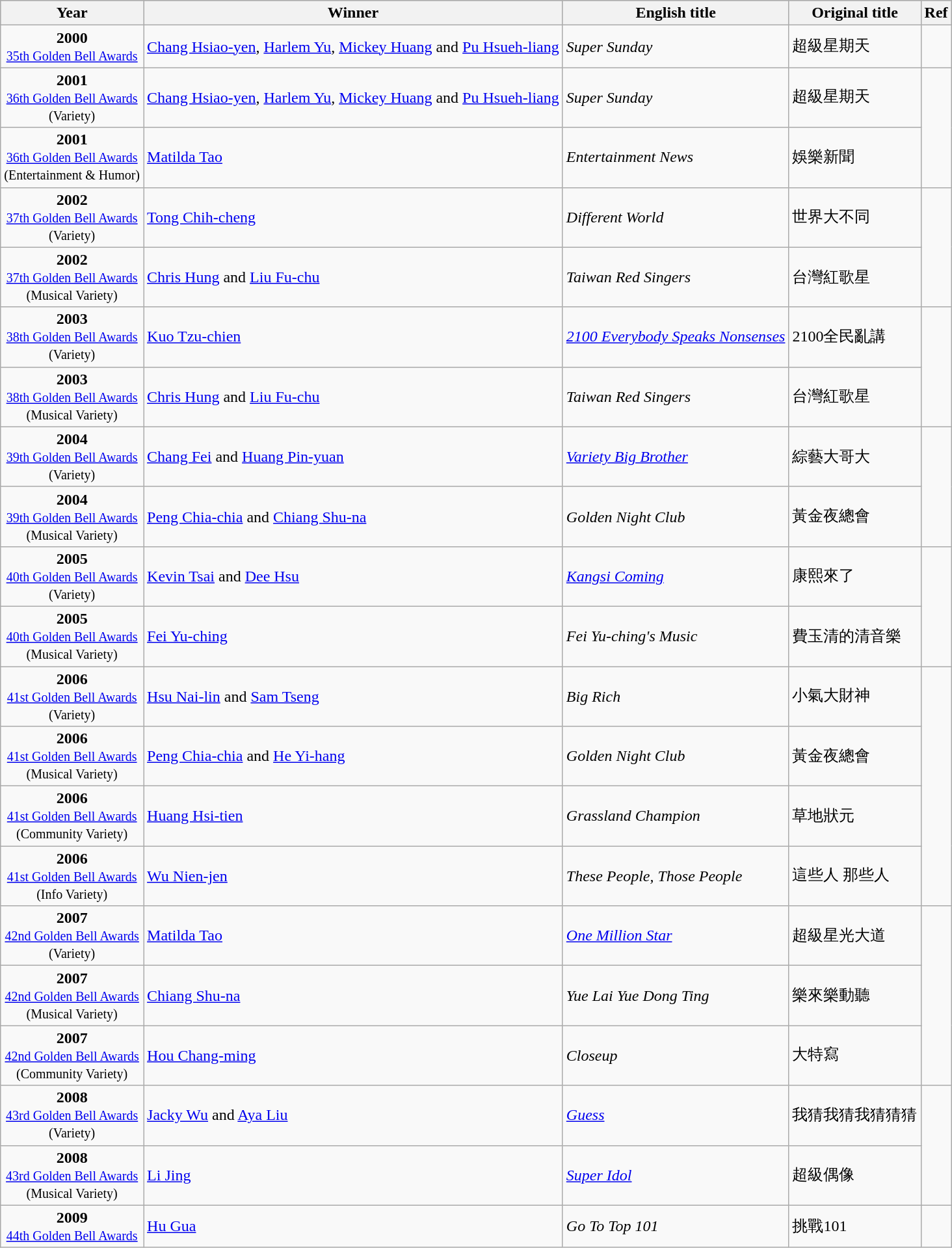<table class="wikitable sortable">
<tr style="background:#bebebe;">
<th>Year</th>
<th>Winner</th>
<th>English title</th>
<th>Original title</th>
<th>Ref</th>
</tr>
<tr>
<td style="text-align:center"><strong>2000</strong> <br> <small><a href='#'>35th Golden Bell Awards</a></small></td>
<td><a href='#'>Chang Hsiao-yen</a>, <a href='#'>Harlem Yu</a>, <a href='#'>Mickey Huang</a> and <a href='#'>Pu Hsueh-liang</a></td>
<td><em>Super Sunday</em></td>
<td>超級星期天</td>
<td></td>
</tr>
<tr>
<td style="text-align:center"><strong>2001</strong> <br> <small><a href='#'>36th Golden Bell Awards</a></small><br><small>(Variety)</small></td>
<td><a href='#'>Chang Hsiao-yen</a>, <a href='#'>Harlem Yu</a>, <a href='#'>Mickey Huang</a> and <a href='#'>Pu Hsueh-liang</a></td>
<td><em>Super Sunday</em></td>
<td>超級星期天</td>
<td rowspan=2></td>
</tr>
<tr>
<td style="text-align:center"><strong>2001</strong> <br> <small><a href='#'>36th Golden Bell Awards</a></small><br><small>(Entertainment & Humor)</small></td>
<td><a href='#'>Matilda Tao</a></td>
<td><em>Entertainment News</em></td>
<td>娛樂新聞</td>
</tr>
<tr>
<td style="text-align:center"><strong>2002</strong> <br> <small><a href='#'>37th Golden Bell Awards</a></small><br><small>(Variety)</small></td>
<td><a href='#'>Tong Chih-cheng</a></td>
<td><em>Different World</em></td>
<td>世界大不同</td>
<td rowspan=2></td>
</tr>
<tr>
<td style="text-align:center"><strong>2002</strong> <br> <small><a href='#'>37th Golden Bell Awards</a></small><br><small>(Musical Variety)</small></td>
<td><a href='#'>Chris Hung</a> and <a href='#'>Liu Fu-chu</a></td>
<td><em>Taiwan Red Singers</em></td>
<td>台灣紅歌星</td>
</tr>
<tr>
<td style="text-align:center"><strong>2003</strong> <br> <small><a href='#'>38th Golden Bell Awards</a></small><br><small>(Variety)</small></td>
<td><a href='#'>Kuo Tzu-chien</a></td>
<td><em><a href='#'>2100 Everybody Speaks Nonsenses</a></em></td>
<td>2100全民亂講</td>
<td rowspan=2></td>
</tr>
<tr>
<td style="text-align:center"><strong>2003</strong> <br> <small><a href='#'>38th Golden Bell Awards</a></small><br><small>(Musical Variety)</small></td>
<td><a href='#'>Chris Hung</a> and <a href='#'>Liu Fu-chu</a></td>
<td><em>Taiwan Red Singers</em></td>
<td>台灣紅歌星</td>
</tr>
<tr>
<td style="text-align:center"><strong>2004</strong> <br> <small><a href='#'>39th Golden Bell Awards</a></small><br><small>(Variety)</small></td>
<td><a href='#'>Chang Fei</a> and <a href='#'>Huang Pin-yuan</a></td>
<td><em><a href='#'>Variety Big Brother</a></em></td>
<td>綜藝大哥大</td>
<td rowspan=2></td>
</tr>
<tr>
<td style="text-align:center"><strong>2004</strong> <br> <small><a href='#'>39th Golden Bell Awards</a></small><br><small>(Musical Variety)</small></td>
<td><a href='#'>Peng Chia-chia</a> and <a href='#'>Chiang Shu-na</a></td>
<td><em>Golden Night Club</em></td>
<td>黃金夜總會</td>
</tr>
<tr>
<td style="text-align:center"><strong>2005</strong> <br> <small><a href='#'>40th Golden Bell Awards</a></small><br><small>(Variety)</small></td>
<td><a href='#'>Kevin Tsai</a> and <a href='#'>Dee Hsu</a></td>
<td><em><a href='#'>Kangsi Coming</a></em></td>
<td>康熙來了</td>
<td rowspan=2></td>
</tr>
<tr>
<td style="text-align:center"><strong>2005</strong> <br> <small><a href='#'>40th Golden Bell Awards</a></small><br><small>(Musical Variety)</small></td>
<td><a href='#'>Fei Yu-ching</a></td>
<td><em>Fei Yu-ching's Music</em></td>
<td>費玉清的清音樂</td>
</tr>
<tr>
<td style="text-align:center"><strong>2006</strong> <br> <small><a href='#'>41st Golden Bell Awards</a></small><br><small>(Variety)</small></td>
<td><a href='#'>Hsu Nai-lin</a> and <a href='#'>Sam Tseng</a></td>
<td><em>Big Rich</em></td>
<td>小氣大財神</td>
<td rowspan=4></td>
</tr>
<tr>
<td style="text-align:center"><strong>2006</strong> <br> <small><a href='#'>41st Golden Bell Awards</a></small><br><small>(Musical Variety)</small></td>
<td><a href='#'>Peng Chia-chia</a> and <a href='#'>He Yi-hang</a></td>
<td><em>Golden Night Club</em></td>
<td>黃金夜總會</td>
</tr>
<tr>
<td style="text-align:center"><strong>2006</strong> <br> <small><a href='#'>41st Golden Bell Awards</a></small><br><small>(Community Variety)</small></td>
<td><a href='#'>Huang Hsi-tien</a></td>
<td><em>Grassland Champion</em></td>
<td>草地狀元</td>
</tr>
<tr>
<td style="text-align:center"><strong>2006</strong> <br> <small><a href='#'>41st Golden Bell Awards</a></small><br><small>(Info Variety)</small></td>
<td><a href='#'>Wu Nien-jen</a></td>
<td><em>These People, Those People</em></td>
<td>這些人 那些人</td>
</tr>
<tr>
<td style="text-align:center"><strong>2007</strong> <br> <small><a href='#'>42nd Golden Bell Awards</a></small><br><small>(Variety)</small></td>
<td><a href='#'>Matilda Tao</a></td>
<td><em><a href='#'>One Million Star</a></em></td>
<td>超級星光大道</td>
<td rowspan=3></td>
</tr>
<tr>
<td style="text-align:center"><strong>2007</strong> <br> <small><a href='#'>42nd Golden Bell Awards</a></small><br><small>(Musical Variety)</small></td>
<td><a href='#'>Chiang Shu-na</a></td>
<td><em>Yue Lai Yue Dong Ting</em></td>
<td>樂來樂動聽</td>
</tr>
<tr>
<td style="text-align:center"><strong>2007</strong> <br> <small><a href='#'>42nd Golden Bell Awards</a></small><br><small>(Community Variety)</small></td>
<td><a href='#'>Hou Chang-ming</a></td>
<td><em>Closeup</em></td>
<td>大特寫</td>
</tr>
<tr>
<td style="text-align:center"><strong>2008</strong> <br> <small><a href='#'>43rd Golden Bell Awards</a></small><br><small>(Variety)</small></td>
<td><a href='#'>Jacky Wu</a> and <a href='#'>Aya Liu</a></td>
<td><em><a href='#'>Guess</a></em></td>
<td>我猜我猜我猜猜猜</td>
<td rowspan=2></td>
</tr>
<tr>
<td style="text-align:center"><strong>2008</strong> <br> <small><a href='#'>43rd Golden Bell Awards</a></small><br><small>(Musical Variety)</small></td>
<td><a href='#'>Li Jing</a></td>
<td><em><a href='#'>Super Idol</a></em></td>
<td>超級偶像</td>
</tr>
<tr>
<td style="text-align:center"><strong>2009</strong> <br> <small><a href='#'>44th Golden Bell Awards</a></small></td>
<td><a href='#'>Hu Gua</a></td>
<td><em>Go To Top 101</em></td>
<td>挑戰101</td>
<td></td>
</tr>
</table>
